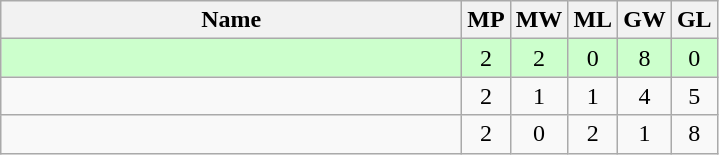<table class=wikitable style="text-align:center">
<tr>
<th width=300>Name</th>
<th width=20>MP</th>
<th width=20>MW</th>
<th width=20>ML</th>
<th width=20>GW</th>
<th width=20>GL</th>
</tr>
<tr style="background-color:#ccffcc;">
<td style="text-align:left;"><strong></strong></td>
<td>2</td>
<td>2</td>
<td>0</td>
<td>8</td>
<td>0</td>
</tr>
<tr>
<td style="text-align:left;"></td>
<td>2</td>
<td>1</td>
<td>1</td>
<td>4</td>
<td>5</td>
</tr>
<tr>
<td style="text-align:left;"></td>
<td>2</td>
<td>0</td>
<td>2</td>
<td>1</td>
<td>8</td>
</tr>
</table>
